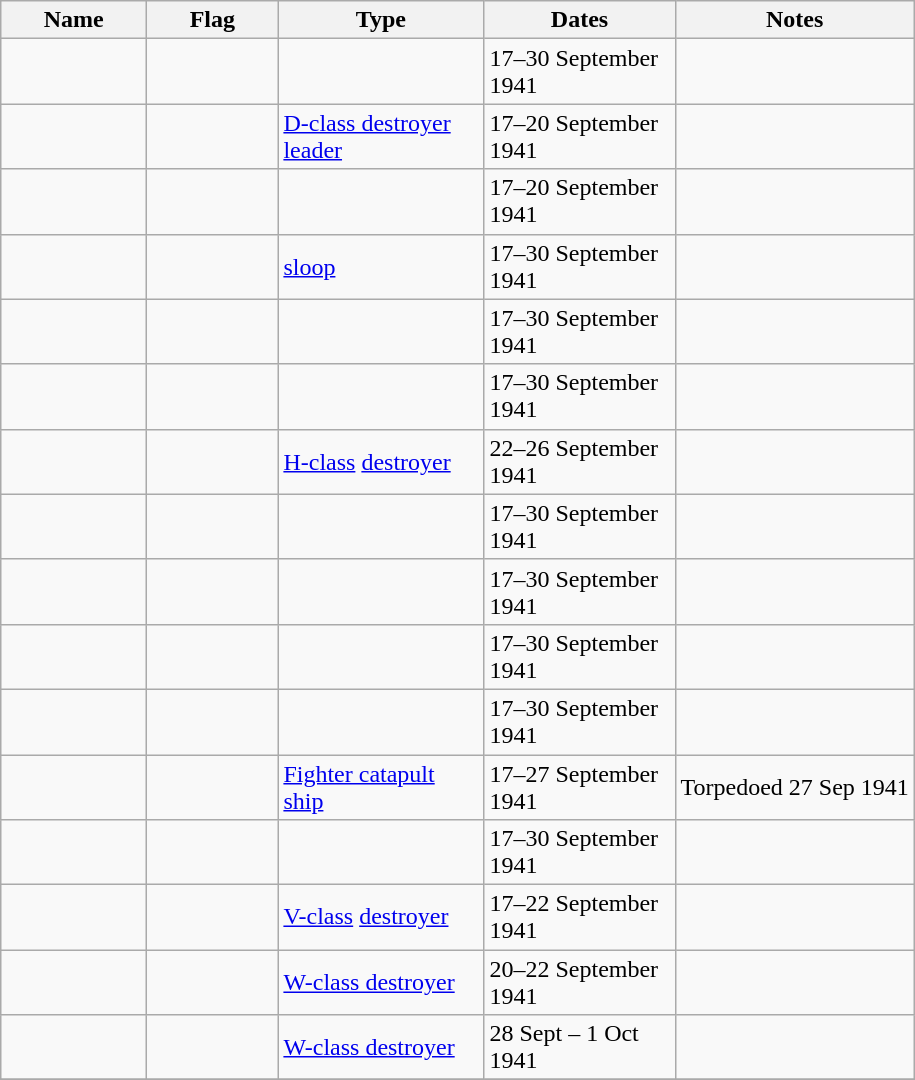<table class="wikitable sortable">
<tr>
<th scope="col" width="90px">Name</th>
<th scope="col" width="80px">Flag</th>
<th width="130px">Type</th>
<th width="120px">Dates</th>
<th>Notes</th>
</tr>
<tr>
<td align="left"></td>
<td align="left"></td>
<td align="left"></td>
<td align="left">17–30 September 1941</td>
<td align="left"></td>
</tr>
<tr>
<td align="left"></td>
<td align="left"></td>
<td><a href='#'>D-class destroyer leader</a></td>
<td align="left">17–20 September 1941</td>
<td align="left"></td>
</tr>
<tr>
<td align="left"></td>
<td align="left"></td>
<td></td>
<td align="left">17–20 September 1941</td>
<td align="left"></td>
</tr>
<tr>
<td align="left"></td>
<td align="left"></td>
<td> <a href='#'>sloop</a></td>
<td align="left">17–30 September 1941</td>
<td align="left"></td>
</tr>
<tr>
<td align="left"></td>
<td align="left"></td>
<td align="left"></td>
<td align="left">17–30 September 1941</td>
<td align="left"></td>
</tr>
<tr>
<td align="left"></td>
<td align="left"></td>
<td align="left"></td>
<td align="left">17–30 September 1941</td>
<td align="left"></td>
</tr>
<tr>
<td align="left"></td>
<td align="left"></td>
<td><a href='#'>H-class</a> <a href='#'>destroyer</a></td>
<td align="left">22–26 September 1941</td>
<td align="left"></td>
</tr>
<tr>
<td align="left"></td>
<td align="left"></td>
<td align="left"></td>
<td align="left">17–30 September 1941</td>
<td align="left"></td>
</tr>
<tr>
<td align="left"></td>
<td align="left"></td>
<td align="left"></td>
<td align="left">17–30 September 1941</td>
<td align="left"></td>
</tr>
<tr>
<td align="left"></td>
<td align="left"></td>
<td align="left"></td>
<td align="left">17–30 September 1941</td>
<td align="left"></td>
</tr>
<tr>
<td align="left"></td>
<td align="left"></td>
<td align="left"></td>
<td align="left">17–30 September 1941</td>
<td align="left"></td>
</tr>
<tr>
<td align="left"></td>
<td align="left"></td>
<td align="left"><a href='#'>Fighter catapult ship</a></td>
<td align="left">17–27 September 1941</td>
<td align="left">Torpedoed  27 Sep 1941 </td>
</tr>
<tr>
<td align="left"></td>
<td align="left"></td>
<td align="left"></td>
<td align="left">17–30 September 1941</td>
<td align="left"></td>
</tr>
<tr>
<td align="left"></td>
<td align="left"></td>
<td><a href='#'>V-class</a> <a href='#'>destroyer</a></td>
<td align="left">17–22 September 1941</td>
<td align="left"></td>
</tr>
<tr>
<td align="left"></td>
<td align="left"></td>
<td><a href='#'>W-class destroyer</a></td>
<td align="left">20–22 September 1941</td>
<td align="left"></td>
</tr>
<tr>
<td align="left"></td>
<td align="left"></td>
<td><a href='#'>W-class destroyer</a></td>
<td align="left">28 Sept – 1 Oct 1941</td>
<td align="left"></td>
</tr>
<tr>
</tr>
</table>
